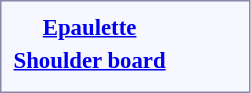<table style="border:1px solid #8888aa; background-color:#f7f8ff; padding:5px; font-size:95%; margin: 0px 12px 12px 0px; text-align:center;">
<tr>
<td><strong><a href='#'>Epaulette</a></strong><br></td>
<td></td>
<td></td>
<td colspan=2></td>
<td colspan=2></td>
<td colspan=2></td>
<td colspan=2></td>
<td colspan=2></td>
<td colspan=2></td>
<td colspan=2></td>
<td colspan=2></td>
<td colspan=3></td>
<td colspan=3></td>
</tr>
<tr>
<td><strong><a href='#'>Shoulder board</a></strong><br></td>
<td></td>
<td></td>
<td colspan=2></td>
<td colspan=2></td>
<td colspan=2></td>
<td colspan=2></td>
<td colspan=2></td>
<td colspan=2></td>
<td colspan=2></td>
<td colspan=2></td>
<td colspan=3></td>
<td colspan=3></td>
</tr>
<tr>
<td></td>
<td></td>
<td></td>
<td colspan=2></td>
<td colspan=2></td>
<td colspan=2></td>
<td colspan=2></td>
<td colspan=2></td>
<td colspan=2></td>
<td colspan=2></td>
<td colspan=2></td>
<td colspan=3></td>
<td colspan=3></td>
</tr>
</table>
